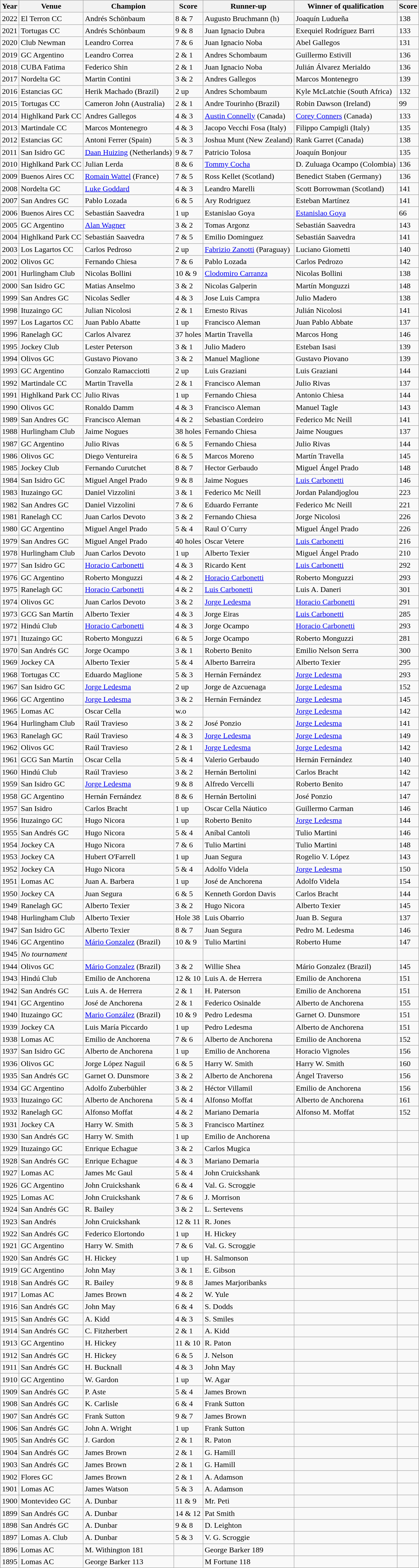<table class="wikitable">
<tr>
<th>Year</th>
<th>Venue</th>
<th>Champion</th>
<th>Score</th>
<th>Runner-up</th>
<th>Winner of qualification</th>
<th>Score</th>
</tr>
<tr>
<td>2022</td>
<td>El Terron CC</td>
<td>Andrés Schönbaum</td>
<td>8 & 7</td>
<td>Augusto Bruchmann (h)</td>
<td>Joaquín Ludueña</td>
<td>138</td>
</tr>
<tr>
<td>2021</td>
<td>Tortugas CC</td>
<td>Andrés Schönbaum</td>
<td>9 & 8</td>
<td>Juan Ignacio Dubra</td>
<td>Exequiel Rodríguez Barri</td>
<td>133</td>
</tr>
<tr>
<td>2020</td>
<td>Club Newman</td>
<td>Leandro Correa</td>
<td>7 & 6</td>
<td>Juan Ignacio Noba</td>
<td>Abel Gallegos</td>
<td>131</td>
</tr>
<tr>
<td>2019</td>
<td>GC Argentino</td>
<td>Leandro Correa</td>
<td>2 & 1</td>
<td>Andres Schombaum</td>
<td>Guillermo Estivill</td>
<td>136</td>
</tr>
<tr>
<td>2018</td>
<td>CUBA Fatima</td>
<td>Federico Shin</td>
<td>2 & 1</td>
<td>Juan Ignacio Noba</td>
<td>Julián Álvarez Merialdo</td>
<td>136</td>
</tr>
<tr>
<td>2017</td>
<td>Nordelta GC</td>
<td>Martin Contini</td>
<td>3 & 2</td>
<td>Andres Gallegos</td>
<td>Marcos Montenegro</td>
<td>139</td>
</tr>
<tr>
<td>2016</td>
<td>Estancias GC</td>
<td>Herik Machado (Brazil)</td>
<td>2 up</td>
<td>Andres Schombaum</td>
<td>Kyle McLatchie (South Africa)</td>
<td>132</td>
</tr>
<tr>
<td>2015</td>
<td>Tortugas CC</td>
<td>Cameron John (Australia)</td>
<td>2 & 1</td>
<td>Andre Tourinho (Brazil)</td>
<td>Robin Dawson (Ireland)</td>
<td>99</td>
</tr>
<tr>
<td>2014</td>
<td>Highlkand Park CC</td>
<td>Andres Gallegos</td>
<td>4 & 3</td>
<td><a href='#'>Austin Connelly</a> (Canada)</td>
<td><a href='#'>Corey Conners</a> (Canada)</td>
<td>133</td>
</tr>
<tr>
<td>2013</td>
<td>Martindale CC</td>
<td>Marcos Montenegro</td>
<td>4 & 3</td>
<td>Jacopo Vecchi Fosa (Italy)</td>
<td>Filippo Campigli (Italy)</td>
<td>135</td>
</tr>
<tr>
<td>2012</td>
<td>Estancias GC</td>
<td>Antoni Ferrer (Spain)</td>
<td>5 & 3</td>
<td>Joshua Munt (New Zealand)</td>
<td>Rank Garret (Canada)</td>
<td>138</td>
</tr>
<tr>
<td>2011</td>
<td>San Isidro GC</td>
<td><a href='#'>Daan Huizing</a> (Netherlands)</td>
<td>9 & 7</td>
<td>Patricio Tolosa</td>
<td>Joaquín Bonjour</td>
<td>135</td>
</tr>
<tr>
<td>2010</td>
<td>Highlkand Park CC</td>
<td>Julian Lerda</td>
<td>8 & 6</td>
<td><a href='#'>Tommy Cocha</a></td>
<td>D. Zuluaga Ocampo (Colombia)</td>
<td>136</td>
</tr>
<tr>
<td>2009</td>
<td>Buenos Aires CC</td>
<td><a href='#'>Romain Wattel</a> (France)</td>
<td>7 & 5</td>
<td>Ross Kellet (Scotland)</td>
<td>Benedict Staben (Germany)</td>
<td>136</td>
</tr>
<tr>
<td>2008</td>
<td>Nordelta GC</td>
<td><a href='#'>Luke Goddard</a></td>
<td>4 & 3</td>
<td>Leandro Marelli</td>
<td>Scott Borrowman (Scotland)</td>
<td>141</td>
</tr>
<tr>
<td>2007</td>
<td>San Andres GC</td>
<td>Pablo Lozada</td>
<td>6 & 5</td>
<td>Ary Rodriguez</td>
<td>Esteban Martínez</td>
<td>141</td>
</tr>
<tr>
<td>2006</td>
<td>Buenos Aires CC</td>
<td>Sebastián Saavedra</td>
<td>1 up</td>
<td>Estanislao Goya</td>
<td><a href='#'>Estanislao Goya</a></td>
<td>66</td>
</tr>
<tr>
<td>2005</td>
<td>GC Argentino</td>
<td><a href='#'>Alan Wagner</a></td>
<td>3 & 2</td>
<td>Tomas Argonz</td>
<td>Sebastián Saavedra</td>
<td>143</td>
</tr>
<tr>
<td>2004</td>
<td>Highlkand Park CC</td>
<td>Sebastián Saavedra</td>
<td>7 & 5</td>
<td>Emilio Dominguez</td>
<td>Sebastián Saavedra</td>
<td>141</td>
</tr>
<tr>
<td>2003</td>
<td>Los Lagartos CC</td>
<td>Carlos Pedroso</td>
<td>2 up</td>
<td><a href='#'>Fabrizio Zanotti</a> (Paraguay)</td>
<td>Luciano Giometti</td>
<td>140</td>
</tr>
<tr>
<td>2002</td>
<td>Olivos GC</td>
<td>Fernando Chiesa</td>
<td>7 & 6</td>
<td>Pablo Lozada</td>
<td>Carlos Pedrozo</td>
<td>142</td>
</tr>
<tr>
<td>2001</td>
<td>Hurlingham Club</td>
<td>Nicolas Bollini</td>
<td>10 & 9</td>
<td><a href='#'>Clodomiro Carranza</a></td>
<td>Nicolas Bollini</td>
<td>138</td>
</tr>
<tr>
<td>2000</td>
<td>San Isidro GC</td>
<td>Matias Anselmo</td>
<td>3 & 2</td>
<td>Nicolas Galperin</td>
<td>Martín Monguzzi</td>
<td>148</td>
</tr>
<tr>
<td>1999</td>
<td>San Andres GC</td>
<td>Nicolas Sedler</td>
<td>4 & 3</td>
<td>Jose Luis Campra</td>
<td>Julio Madero</td>
<td>138</td>
</tr>
<tr>
<td>1998</td>
<td>Ituzaingo GC</td>
<td>Julian Nicolosi</td>
<td>2 & 1</td>
<td>Ernesto Rivas</td>
<td>Julián Nicolosi</td>
<td>141</td>
</tr>
<tr>
<td>1997</td>
<td>Los Lagartos CC</td>
<td>Juan Pablo Abatte</td>
<td>1 up</td>
<td>Francisco Aleman</td>
<td>Juan Pablo Abbate</td>
<td>137</td>
</tr>
<tr>
<td>1996</td>
<td>Ranelagh GC</td>
<td>Carlos Alvarez</td>
<td>37 holes</td>
<td>Martin Travella</td>
<td>Marcos Hong</td>
<td>146</td>
</tr>
<tr>
<td>1995</td>
<td>Jockey Club</td>
<td>Lester Peterson</td>
<td>3 & 1</td>
<td>Julio Madero</td>
<td>Esteban Isasi</td>
<td>139</td>
</tr>
<tr>
<td>1994</td>
<td>Olivos GC</td>
<td>Gustavo Piovano</td>
<td>3 & 2</td>
<td>Manuel Maglione</td>
<td>Gustavo Piovano</td>
<td>139</td>
</tr>
<tr>
<td>1993</td>
<td>GC Argentino</td>
<td>Gonzalo Ramacciotti</td>
<td>2 up</td>
<td>Luis Graziani</td>
<td>Luis Graziani</td>
<td>144</td>
</tr>
<tr>
<td>1992</td>
<td>Martindale CC</td>
<td>Martin Travella</td>
<td>2 & 1</td>
<td>Francisco Aleman</td>
<td>Julio Rivas</td>
<td>137</td>
</tr>
<tr>
<td>1991</td>
<td>Highlkand Park CC</td>
<td>Julio Rivas</td>
<td>1 up</td>
<td>Fernando Chiesa</td>
<td>Antonio Chiesa</td>
<td>144</td>
</tr>
<tr>
<td>1990</td>
<td>Olivos GC</td>
<td>Ronaldo Damm</td>
<td>4 & 3</td>
<td>Francisco Aleman</td>
<td>Manuel Tagle</td>
<td>143</td>
</tr>
<tr>
<td>1989</td>
<td>San Andres GC</td>
<td>Francisco Aleman</td>
<td>4 & 2</td>
<td>Sebastian Cordeiro</td>
<td>Federico Mc Neill</td>
<td>141</td>
</tr>
<tr>
<td>1988</td>
<td>Hurlingham Club</td>
<td>Jaime Nogues</td>
<td>38 holes</td>
<td>Fernando Chiesa</td>
<td>Jaime Nougues</td>
<td>137</td>
</tr>
<tr>
<td>1987</td>
<td>GC Argentino</td>
<td>Julio Rivas</td>
<td>6 & 5</td>
<td>Fernando Chiesa</td>
<td>Julio Rivas</td>
<td>144</td>
</tr>
<tr>
<td>1986</td>
<td>Olivos GC</td>
<td>Diego Ventureira</td>
<td>6 & 5</td>
<td>Marcos Moreno</td>
<td>Martín Travella</td>
<td>145</td>
</tr>
<tr>
<td>1985</td>
<td>Jockey Club</td>
<td>Fernando Curutchet</td>
<td>8 & 7</td>
<td>Hector Gerbaudo</td>
<td>Miguel Ángel Prado</td>
<td>148</td>
</tr>
<tr>
<td>1984</td>
<td>San Isidro GC</td>
<td>Miguel Angel Prado</td>
<td>9 & 8</td>
<td>Jaime Nogues</td>
<td><a href='#'>Luis Carbonetti</a></td>
<td>146</td>
</tr>
<tr>
<td>1983</td>
<td>Ituzaingo GC</td>
<td>Daniel Vizzolini</td>
<td>3 & 1</td>
<td>Federico Mc Neill</td>
<td>Jordan Palandjoglou</td>
<td>223</td>
</tr>
<tr>
<td>1982</td>
<td>San Andres GC</td>
<td>Daniel Vizzolini</td>
<td>7 & 6</td>
<td>Eduardo Ferrante</td>
<td>Federico Mc Neill</td>
<td>221</td>
</tr>
<tr>
<td>1981</td>
<td>Ranelagh CC</td>
<td>Juan Carlos Devoto</td>
<td>3 & 2</td>
<td>Fernando Chiesa</td>
<td>Jorge Nicolosi</td>
<td>226</td>
</tr>
<tr>
<td>1980</td>
<td>GC Argentino</td>
<td>Miguel Angel Prado</td>
<td>5 & 4</td>
<td>Raul O´Curry</td>
<td>Miguel Ángel Prado</td>
<td>226</td>
</tr>
<tr>
<td>1979</td>
<td>San Andres GC</td>
<td>Miguel Angel Prado</td>
<td>40 holes</td>
<td>Oscar Vetere</td>
<td><a href='#'>Luis Carbonetti</a></td>
<td>216</td>
</tr>
<tr>
<td>1978</td>
<td>Hurlingham Club</td>
<td>Juan Carlos Devoto</td>
<td>1 up</td>
<td>Alberto Texier</td>
<td>Miguel Ángel Prado</td>
<td>210</td>
</tr>
<tr>
<td>1977</td>
<td>San Isidro GC</td>
<td><a href='#'>Horacio Carbonetti</a></td>
<td>4 & 3</td>
<td>Ricardo Kent</td>
<td><a href='#'>Luis Carbonetti</a></td>
<td>292</td>
</tr>
<tr>
<td>1976</td>
<td>GC Argentino</td>
<td>Roberto Monguzzi</td>
<td>4 & 2</td>
<td><a href='#'>Horacio Carbonetti</a></td>
<td>Roberto Monguzzi</td>
<td>293</td>
</tr>
<tr>
<td>1975</td>
<td>Ranelagh GC</td>
<td><a href='#'>Horacio Carbonetti</a></td>
<td>4 & 2</td>
<td><a href='#'>Luis Carbonetti</a></td>
<td>Luis A. Daneri</td>
<td>301</td>
</tr>
<tr>
<td>1974</td>
<td>Olivos GC</td>
<td>Juan Carlos Devoto</td>
<td>3 & 2</td>
<td><a href='#'>Jorge Ledesma</a></td>
<td><a href='#'>Horacio Carbonetti</a></td>
<td>291</td>
</tr>
<tr>
<td>1973</td>
<td>GCG San Martín</td>
<td>Alberto Texier</td>
<td>4 & 3</td>
<td>Jorge Eiras</td>
<td><a href='#'>Luis Carbonetti</a></td>
<td>285</td>
</tr>
<tr>
<td>1972</td>
<td>Hindú Club</td>
<td><a href='#'>Horacio Carbonetti</a></td>
<td>4 & 3</td>
<td>Jorge Ocampo</td>
<td><a href='#'>Horacio Carbonetti</a></td>
<td>293</td>
</tr>
<tr>
<td>1971</td>
<td>Ituzaingo GC</td>
<td>Roberto Monguzzi</td>
<td>6 & 5</td>
<td>Jorge Ocampo</td>
<td>Roberto Monguzzi</td>
<td>281</td>
</tr>
<tr>
<td>1970</td>
<td>San Andrés GC</td>
<td>Jorge Ocampo</td>
<td>3 & 1</td>
<td>Roberto Benito</td>
<td>Emilio Nelson Serra</td>
<td>300</td>
</tr>
<tr>
<td>1969</td>
<td>Jockey CA</td>
<td>Alberto Texier</td>
<td>5 & 4</td>
<td>Alberto Barreira</td>
<td>Alberto Texier</td>
<td>295</td>
</tr>
<tr>
<td>1968</td>
<td>Tortugas CC</td>
<td>Eduardo Maglione</td>
<td>5 & 3</td>
<td>Hernán Fernández</td>
<td><a href='#'>Jorge Ledesma</a></td>
<td>293</td>
</tr>
<tr>
<td>1967</td>
<td>San Isidro GC</td>
<td><a href='#'>Jorge Ledesma</a></td>
<td>2 up</td>
<td>Jorge de Azcuenaga</td>
<td><a href='#'>Jorge Ledesma</a></td>
<td>152</td>
</tr>
<tr>
<td>1966</td>
<td>GC Argentino</td>
<td><a href='#'>Jorge Ledesma</a></td>
<td>3 & 2</td>
<td>Hernán Fernández</td>
<td><a href='#'>Jorge Ledesma</a></td>
<td>145</td>
</tr>
<tr>
<td>1965</td>
<td>Lomas AC</td>
<td>Oscar Cella</td>
<td>w.o</td>
<td></td>
<td><a href='#'>Jorge Ledesma</a></td>
<td>142</td>
</tr>
<tr>
<td>1964</td>
<td>Hurlingham Club</td>
<td>Raúl Travieso</td>
<td>3 & 2</td>
<td>José Ponzio</td>
<td><a href='#'>Jorge Ledesma</a></td>
<td>141</td>
</tr>
<tr>
<td>1963</td>
<td>Ranelagh GC</td>
<td>Raúl Travieso</td>
<td>4 & 3</td>
<td><a href='#'>Jorge Ledesma</a></td>
<td><a href='#'>Jorge Ledesma</a></td>
<td>149</td>
</tr>
<tr>
<td>1962</td>
<td>Olivos GC</td>
<td>Raúl Travieso</td>
<td>2 & 1</td>
<td><a href='#'>Jorge Ledesma</a></td>
<td><a href='#'>Jorge Ledesma</a></td>
<td>142</td>
</tr>
<tr>
<td>1961</td>
<td>GCG San Martín</td>
<td>Oscar Cella</td>
<td>5 & 4</td>
<td>Valerio Gerbaudo</td>
<td>Hernán Fernández</td>
<td>140</td>
</tr>
<tr>
<td>1960</td>
<td>Hindú Club</td>
<td>Raúl Travieso</td>
<td>3 & 2</td>
<td>Hernán Bertolini</td>
<td>Carlos Bracht</td>
<td>142</td>
</tr>
<tr>
<td>1959</td>
<td>San Isidro GC</td>
<td><a href='#'>Jorge Ledesma</a></td>
<td>9 & 8</td>
<td>Alfredo Vercelli</td>
<td>Roberto Benito</td>
<td>147</td>
</tr>
<tr>
<td>1958</td>
<td>GC Argentino</td>
<td>Hernán Fernández</td>
<td>8 & 6</td>
<td>Hernán Bertolini</td>
<td>José Ponzio</td>
<td>147</td>
</tr>
<tr>
<td>1957</td>
<td>San Isidro</td>
<td>Carlos Bracht</td>
<td>1 up</td>
<td>Oscar Cella Náutico</td>
<td>Guillermo Carman</td>
<td>146</td>
</tr>
<tr>
<td>1956</td>
<td>Ituzaingo GC</td>
<td>Hugo Nicora</td>
<td>1 up</td>
<td>Roberto Benito</td>
<td><a href='#'>Jorge Ledesma</a></td>
<td>144</td>
</tr>
<tr>
<td>1955</td>
<td>San Andrés GC</td>
<td>Hugo Nicora</td>
<td>5 & 4</td>
<td>Aníbal Cantoli</td>
<td>Tulio Martini</td>
<td>146</td>
</tr>
<tr>
<td>1954</td>
<td>Jockey CA</td>
<td>Hugo Nicora</td>
<td>7 & 6</td>
<td>Tulio Martini</td>
<td>Tulio Martini</td>
<td>148</td>
</tr>
<tr>
<td>1953</td>
<td>Jockey CA</td>
<td>Hubert O'Farrell</td>
<td>1 up</td>
<td>Juan Segura</td>
<td>Rogelio V. López</td>
<td>143</td>
</tr>
<tr>
<td>1952</td>
<td>Jockey CA</td>
<td>Hugo Nicora</td>
<td>5 & 4</td>
<td>Adolfo Videla</td>
<td><a href='#'>Jorge Ledesma</a></td>
<td>150</td>
</tr>
<tr>
<td>1951</td>
<td>Lomas AC</td>
<td>Juan A. Barbera</td>
<td>1 up</td>
<td>José de Anchorena</td>
<td>Adolfo Videla</td>
<td>154</td>
</tr>
<tr>
<td>1950</td>
<td>Jockey CA</td>
<td>Juan Segura</td>
<td>6 & 5</td>
<td>Kenneth Gordon Davis</td>
<td>Carlos Bracht</td>
<td>144</td>
</tr>
<tr>
<td>1949</td>
<td>Ranelagh GC</td>
<td>Alberto Texier</td>
<td>3 & 2</td>
<td>Hugo Nicora</td>
<td>Alberto Texier</td>
<td>145</td>
</tr>
<tr>
<td>1948</td>
<td>Hurlingham Club</td>
<td>Alberto Texier</td>
<td>Hole 38</td>
<td>Luis Obarrio</td>
<td>Juan B. Segura</td>
<td>137</td>
</tr>
<tr>
<td>1947</td>
<td>San Isidro GC</td>
<td>Alberto Texier</td>
<td>8 & 7</td>
<td>Juan Segura</td>
<td>Pedro M. Ledesma</td>
<td>146</td>
</tr>
<tr>
<td>1946</td>
<td>GC Argentino</td>
<td><a href='#'>Mário Gonzalez</a> (Brazil)</td>
<td>10 & 9</td>
<td>Tulio Martini</td>
<td>Roberto Hume</td>
<td>147</td>
</tr>
<tr>
<td>1945</td>
<td><em>No tournament</em></td>
<td></td>
<td></td>
<td></td>
<td></td>
<td></td>
</tr>
<tr>
<td>1944</td>
<td>Olivos GC</td>
<td><a href='#'>Mário Gonzalez</a> (Brazil)</td>
<td>3 & 2</td>
<td>Willie Shea</td>
<td>Mário Gonzalez (Brazil)</td>
<td>145</td>
</tr>
<tr>
<td>1943</td>
<td>Hindú Club</td>
<td>Emilio de Anchorena</td>
<td>12 & 10</td>
<td>Luis A. de Herrera</td>
<td>Emilio de Anchorena</td>
<td>151</td>
</tr>
<tr>
<td>1942</td>
<td>San Andrés GC</td>
<td>Luis A. de Herrera</td>
<td>2 & 1</td>
<td>H. Paterson</td>
<td>Emilio de Anchorena</td>
<td>151</td>
</tr>
<tr>
<td>1941</td>
<td>GC Argentino</td>
<td>José de Anchorena</td>
<td>2 & 1</td>
<td>Federico Osinalde</td>
<td>Alberto de Anchorena</td>
<td>155</td>
</tr>
<tr>
<td>1940</td>
<td>Ituzaingo GC</td>
<td><a href='#'>Mario González</a> (Brazil)</td>
<td>10 & 9</td>
<td>Pedro Ledesma</td>
<td>Garnet O. Dunsmore</td>
<td>151</td>
</tr>
<tr>
<td>1939</td>
<td>Jockey CA</td>
<td>Luis María Piccardo</td>
<td>1 up</td>
<td>Pedro Ledesma</td>
<td>Alberto de Anchorena</td>
<td>151</td>
</tr>
<tr>
<td>1938</td>
<td>Lomas AC</td>
<td>Emilio de Anchorena</td>
<td>7 & 6</td>
<td>Alberto de Anchorena</td>
<td>Emilio de Anchorena</td>
<td>152</td>
</tr>
<tr>
<td>1937</td>
<td>San Isidro GC</td>
<td>Alberto de Anchorena</td>
<td>1 up</td>
<td>Emilio de Anchorena</td>
<td>Horacio Vignoles</td>
<td>156</td>
</tr>
<tr>
<td>1936</td>
<td>Olivos GC</td>
<td>Jorge López Naguil</td>
<td>6 & 5</td>
<td>Harry W. Smith</td>
<td>Harry W. Smith</td>
<td>160</td>
</tr>
<tr>
<td>1935</td>
<td>San Andrés GC</td>
<td>Garnet O. Dunsmore</td>
<td>3 & 2</td>
<td>Alberto de Anchorena</td>
<td>Ángel Traverso</td>
<td>156</td>
</tr>
<tr>
<td>1934</td>
<td>GC Argentino</td>
<td>Adolfo Zuberbühler</td>
<td>3 & 2</td>
<td>Héctor Villamil</td>
<td>Emilio de Anchorena</td>
<td>156</td>
</tr>
<tr>
<td>1933</td>
<td>Ituzaingo GC</td>
<td>Alberto de Anchorena</td>
<td>5 & 4</td>
<td>Alfonso Moffat</td>
<td>Alberto de Anchorena</td>
<td>161</td>
</tr>
<tr>
<td>1932</td>
<td>Ranelagh GC</td>
<td>Alfonso Moffat</td>
<td>4 & 2</td>
<td>Mariano Demaria</td>
<td>Alfonso M. Moffat</td>
<td>152</td>
</tr>
<tr>
<td>1931</td>
<td>Jockey CA</td>
<td>Harry W. Smith</td>
<td>5 & 3</td>
<td>Francisco Martínez</td>
<td></td>
<td></td>
</tr>
<tr>
<td>1930</td>
<td>San Andrés GC</td>
<td>Harry W. Smith</td>
<td>1 up</td>
<td>Emilio de Anchorena</td>
<td></td>
<td></td>
</tr>
<tr>
<td>1929</td>
<td>Ituzaingo GC</td>
<td>Enrique Echague</td>
<td>3 & 2</td>
<td>Carlos Mugica</td>
<td></td>
<td></td>
</tr>
<tr>
<td>1928</td>
<td>San Andrés GC</td>
<td>Enrique Echague</td>
<td>4 & 3</td>
<td>Mariano Demaria</td>
<td></td>
<td></td>
</tr>
<tr>
<td>1927</td>
<td>Lomas AC</td>
<td>James Mc Gaul</td>
<td>5 & 4</td>
<td>John Cruickshank</td>
<td></td>
<td></td>
</tr>
<tr>
<td>1926</td>
<td>GC Argentino</td>
<td>John Cruickshank</td>
<td>6 & 4</td>
<td>Val. G. Scroggie</td>
<td></td>
<td></td>
</tr>
<tr>
<td>1925</td>
<td>Lomas AC</td>
<td>John Cruickshank</td>
<td>7 & 6</td>
<td>J. Morrison</td>
<td></td>
<td></td>
</tr>
<tr>
<td>1924</td>
<td>San Andrés GC</td>
<td>R. Bailey</td>
<td>3 & 2</td>
<td>L. Sertevens</td>
<td></td>
<td></td>
</tr>
<tr>
<td>1923</td>
<td>San Andrés</td>
<td>John Cruickshank</td>
<td>12 & 11</td>
<td>R. Jones</td>
<td></td>
<td></td>
</tr>
<tr>
<td>1922</td>
<td>San Andrés GC</td>
<td>Federico Elortondo</td>
<td>1 up</td>
<td>H. Hickey</td>
<td></td>
<td></td>
</tr>
<tr>
<td>1921</td>
<td>GC Argentino</td>
<td>Harry W. Smith</td>
<td>7 & 6</td>
<td>Val. G. Scroggie</td>
<td></td>
<td></td>
</tr>
<tr>
<td>1920</td>
<td>San Andrés GC</td>
<td>H. Hickey</td>
<td>1 up</td>
<td>H. Salmonson</td>
<td></td>
<td></td>
</tr>
<tr>
<td>1919</td>
<td>GC Argentino</td>
<td>John May</td>
<td>3 & 1</td>
<td>E. Gibson</td>
<td></td>
<td></td>
</tr>
<tr>
<td>1918</td>
<td>San Andrés GC</td>
<td>R. Bailey</td>
<td>9 & 8</td>
<td>James Marjoribanks</td>
<td></td>
<td></td>
</tr>
<tr>
<td>1917</td>
<td>Lomas AC</td>
<td>James Brown</td>
<td>4 & 2</td>
<td>W. Yule</td>
<td></td>
<td></td>
</tr>
<tr>
<td>1916</td>
<td>San Andrés GC</td>
<td>John May</td>
<td>6 & 4</td>
<td>S. Dodds</td>
<td></td>
<td></td>
</tr>
<tr>
<td>1915</td>
<td>San Andrés GC</td>
<td>A. Kidd</td>
<td>4 & 3</td>
<td>S. Smiles</td>
<td></td>
<td></td>
</tr>
<tr>
<td>1914</td>
<td>San Andrés GC</td>
<td>C. Fitzherbert</td>
<td>2 & 1</td>
<td>A. Kidd</td>
<td></td>
<td></td>
</tr>
<tr>
<td>1913</td>
<td>GC Argentino</td>
<td>H. Hickey</td>
<td>11 & 10</td>
<td>R. Paton</td>
<td></td>
<td></td>
</tr>
<tr>
<td>1912</td>
<td>San Andrés GC</td>
<td>H. Hickey</td>
<td>6 & 5</td>
<td>J. Nelson</td>
<td></td>
<td></td>
</tr>
<tr>
<td>1911</td>
<td>San Andrés GC</td>
<td>H. Bucknall</td>
<td>4 & 3</td>
<td>John May</td>
<td></td>
<td></td>
</tr>
<tr>
<td>1910</td>
<td>GC Argentino</td>
<td>W. Gardon</td>
<td>1 up</td>
<td>W. Agar</td>
<td></td>
<td></td>
</tr>
<tr>
<td>1909</td>
<td>San Andrés GC</td>
<td>P. Aste</td>
<td>5 & 4</td>
<td>James Brown</td>
<td></td>
<td></td>
</tr>
<tr>
<td>1908</td>
<td>San Andrés GC</td>
<td>K. Carlisle</td>
<td>6 & 4</td>
<td>Frank Sutton</td>
<td></td>
<td></td>
</tr>
<tr>
<td>1907</td>
<td>San Andrés GC</td>
<td>Frank Sutton</td>
<td>9 & 7</td>
<td>James Brown</td>
<td></td>
<td></td>
</tr>
<tr>
<td>1906</td>
<td>San Andrés GC</td>
<td>John A. Wright</td>
<td>1 up</td>
<td>Frank Sutton</td>
<td></td>
<td></td>
</tr>
<tr>
<td>1905</td>
<td>San Andrés GC</td>
<td>J. Gardon</td>
<td>2 & 1</td>
<td>R. Paton</td>
<td></td>
<td></td>
</tr>
<tr>
<td>1904</td>
<td>San Andrés GC</td>
<td>James Brown</td>
<td>2 & 1</td>
<td>G. Hamill</td>
<td></td>
<td></td>
</tr>
<tr>
<td>1903</td>
<td>San Andrés GC</td>
<td>James Brown</td>
<td>2 & 1</td>
<td>G. Hamill</td>
<td></td>
<td></td>
</tr>
<tr>
<td>1902</td>
<td>Flores GC</td>
<td>James Brown</td>
<td>2 & 1</td>
<td>A. Adamson</td>
<td></td>
<td></td>
</tr>
<tr>
<td>1901</td>
<td>Lomas AC</td>
<td>James Watson</td>
<td>5 & 3</td>
<td>A. Adamson</td>
<td></td>
<td></td>
</tr>
<tr>
<td>1900</td>
<td>Montevideo GC</td>
<td>A. Dunbar</td>
<td>11 & 9</td>
<td>Mr. Peti</td>
<td></td>
<td></td>
</tr>
<tr>
<td>1899</td>
<td>San Andrés GC</td>
<td>A. Dunbar</td>
<td>14 & 12</td>
<td>Pat Smith</td>
<td></td>
<td></td>
</tr>
<tr>
<td>1898</td>
<td>San Andrés GC</td>
<td>A. Dunbar</td>
<td>9 & 8</td>
<td>D. Leighton</td>
<td></td>
<td></td>
</tr>
<tr>
<td>1897</td>
<td>Lomas A. Club</td>
<td>A. Dunbar</td>
<td>5 & 3</td>
<td>V. G. Scroggie</td>
<td></td>
<td></td>
</tr>
<tr>
<td>1896</td>
<td>Lomas AC</td>
<td>M. Withington 181</td>
<td></td>
<td>George Barker 189</td>
<td></td>
<td></td>
</tr>
<tr>
<td>1895</td>
<td>Lomas AC</td>
<td>George Barker 113</td>
<td></td>
<td>M Fortune 118</td>
<td></td>
<td></td>
</tr>
</table>
